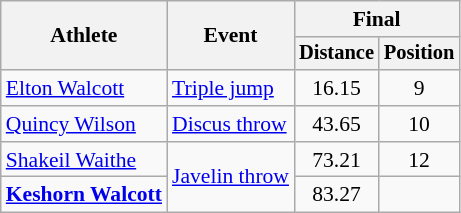<table class=wikitable style="font-size:90%">
<tr>
<th rowspan="2">Athlete</th>
<th rowspan="2">Event</th>
<th colspan="2">Final</th>
</tr>
<tr style="font-size:95%">
<th>Distance</th>
<th>Position</th>
</tr>
<tr align=center>
<td align=left><a href='#'>Elton Walcott</a></td>
<td align=left><a href='#'>Triple jump</a></td>
<td>16.15</td>
<td>9</td>
</tr>
<tr align=center>
<td align=left><a href='#'>Quincy Wilson</a></td>
<td align=left><a href='#'>Discus throw</a></td>
<td>43.65</td>
<td>10</td>
</tr>
<tr align=center>
<td align=left><a href='#'>Shakeil Waithe</a></td>
<td align=left rowspan=2><a href='#'>Javelin throw</a></td>
<td>73.21</td>
<td>12</td>
</tr>
<tr align=center>
<td align=left><strong><a href='#'>Keshorn Walcott</a></strong></td>
<td>83.27</td>
<td></td>
</tr>
</table>
